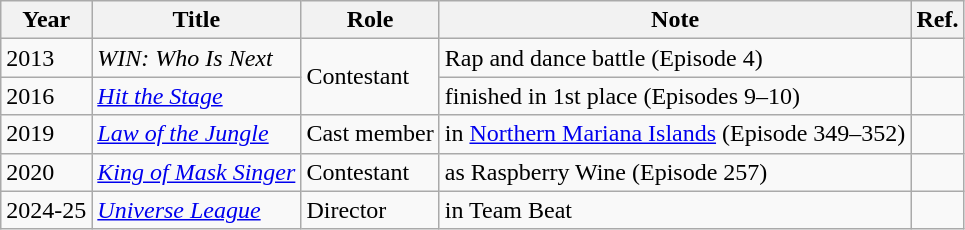<table class="wikitable sortable">
<tr style="">
<th>Year</th>
<th>Title</th>
<th>Role</th>
<th>Note</th>
<th>Ref.</th>
</tr>
<tr>
<td>2013</td>
<td><em>WIN: Who Is Next</em></td>
<td rowspan="2">Contestant</td>
<td>Rap and dance battle (Episode 4)</td>
<td></td>
</tr>
<tr>
<td>2016</td>
<td><em><a href='#'>Hit the Stage</a></em></td>
<td>finished in 1st place (Episodes 9–10)</td>
<td></td>
</tr>
<tr>
<td>2019</td>
<td><em><a href='#'>Law of the Jungle</a></em></td>
<td>Cast member</td>
<td>in <a href='#'>Northern Mariana Islands</a> (Episode 349–352)</td>
<td></td>
</tr>
<tr>
<td>2020</td>
<td><em><a href='#'>King of Mask Singer</a></em></td>
<td>Contestant</td>
<td>as Raspberry Wine (Episode 257)</td>
<td></td>
</tr>
<tr>
<td>2024-25</td>
<td><em><a href='#'>Universe League</a></em></td>
<td>Director</td>
<td>in Team Beat</td>
<td></td>
</tr>
</table>
